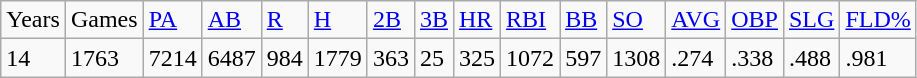<table class="wikitable">
<tr>
<td>Years</td>
<td>Games</td>
<td><a href='#'>PA</a></td>
<td><a href='#'>AB</a></td>
<td><a href='#'>R</a></td>
<td><a href='#'>H</a></td>
<td><a href='#'>2B</a></td>
<td><a href='#'>3B</a></td>
<td><a href='#'>HR</a></td>
<td><a href='#'>RBI</a></td>
<td><a href='#'>BB</a></td>
<td><a href='#'>SO</a></td>
<td><a href='#'>AVG</a></td>
<td><a href='#'>OBP</a></td>
<td><a href='#'>SLG</a></td>
<td><a href='#'>FLD%</a></td>
</tr>
<tr>
<td>14</td>
<td>1763</td>
<td>7214</td>
<td>6487</td>
<td>984</td>
<td>1779</td>
<td>363</td>
<td>25</td>
<td>325</td>
<td>1072</td>
<td>597</td>
<td>1308</td>
<td>.274</td>
<td>.338</td>
<td>.488</td>
<td>.981</td>
</tr>
</table>
